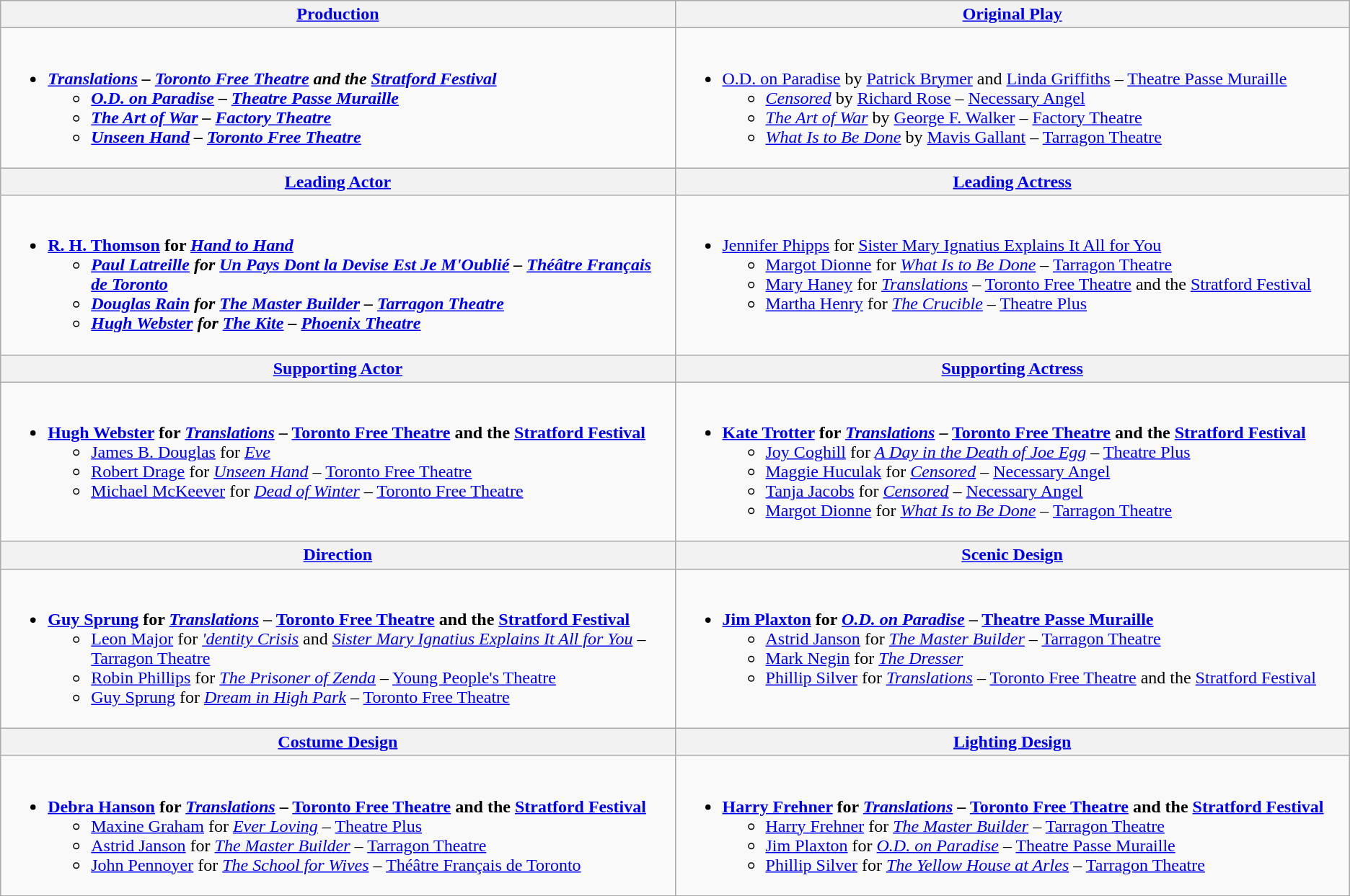<table class=wikitable style="width="100%">
<tr>
<th width="50%"><a href='#'>Production</a></th>
<th width="50%"><a href='#'>Original Play</a></th>
</tr>
<tr>
<td valign="top"><br><ul><li><strong><em><a href='#'>Translations</a><em> – <a href='#'>Toronto Free Theatre</a> and the <a href='#'>Stratford Festival</a><strong><ul><li></em><a href='#'>O.D. on Paradise</a><em> – <a href='#'>Theatre Passe Muraille</a></li><li></em><a href='#'>The Art of War</a><em> – <a href='#'>Factory Theatre</a></li><li></em><a href='#'>Unseen Hand</a><em> – <a href='#'>Toronto Free Theatre</a></li></ul></li></ul></td>
<td valign="top"><br><ul><li></em></strong><a href='#'>O.D. on Paradise</a></em> by <a href='#'>Patrick Brymer</a> and <a href='#'>Linda Griffiths</a> – <a href='#'>Theatre Passe Muraille</a></strong><ul><li><em><a href='#'>Censored</a></em> by <a href='#'>Richard Rose</a> – <a href='#'>Necessary Angel</a></li><li><em><a href='#'>The Art of War</a></em> by <a href='#'>George F. Walker</a> – <a href='#'>Factory Theatre</a></li><li><em><a href='#'>What Is to Be Done</a></em> by <a href='#'>Mavis Gallant</a> – <a href='#'>Tarragon Theatre</a></li></ul></li></ul></td>
</tr>
<tr>
<th width="50%"><a href='#'>Leading Actor</a></th>
<th width="50%"><a href='#'>Leading Actress</a></th>
</tr>
<tr>
<td valign="top"><br><ul><li><strong><a href='#'>R. H. Thomson</a> for <em><a href='#'>Hand to Hand</a><strong><em><ul><li><a href='#'>Paul Latreille</a> for </em><a href='#'>Un Pays Dont la Devise Est Je M'Oublié</a><em> – <a href='#'>Théâtre Français de Toronto</a></li><li><a href='#'>Douglas Rain</a> for </em><a href='#'>The Master Builder</a><em> – <a href='#'>Tarragon Theatre</a></li><li><a href='#'>Hugh Webster</a> for </em><a href='#'>The Kite</a><em> – <a href='#'>Phoenix Theatre</a></li></ul></li></ul></td>
<td valign="top"><br><ul><li></strong><a href='#'>Jennifer Phipps</a> for </em><a href='#'>Sister Mary Ignatius Explains It All for You</a></em></strong><ul><li><a href='#'>Margot Dionne</a> for <em><a href='#'>What Is to Be Done</a></em> – <a href='#'>Tarragon Theatre</a></li><li><a href='#'>Mary Haney</a> for <em><a href='#'>Translations</a></em> – <a href='#'>Toronto Free Theatre</a> and the <a href='#'>Stratford Festival</a></li><li><a href='#'>Martha Henry</a> for <em><a href='#'>The Crucible</a></em> – <a href='#'>Theatre Plus</a></li></ul></li></ul></td>
</tr>
<tr>
<th width="50%"><a href='#'>Supporting Actor</a></th>
<th width="50%"><a href='#'>Supporting Actress</a></th>
</tr>
<tr>
<td valign="top"><br><ul><li><strong><a href='#'>Hugh Webster</a> for <em><a href='#'>Translations</a></em> – <a href='#'>Toronto Free Theatre</a> and the <a href='#'>Stratford Festival</a></strong><ul><li><a href='#'>James B. Douglas</a> for <em><a href='#'>Eve</a></em></li><li><a href='#'>Robert Drage</a> for <em><a href='#'>Unseen Hand</a></em> – <a href='#'>Toronto Free Theatre</a></li><li><a href='#'>Michael McKeever</a> for <em><a href='#'>Dead of Winter</a></em> – <a href='#'>Toronto Free Theatre</a></li></ul></li></ul></td>
<td valign="top"><br><ul><li><strong><a href='#'>Kate Trotter</a> for <em><a href='#'>Translations</a></em> – <a href='#'>Toronto Free Theatre</a> and the <a href='#'>Stratford Festival</a></strong><ul><li><a href='#'>Joy Coghill</a> for <em><a href='#'>A Day in the Death of Joe Egg</a></em> – <a href='#'>Theatre Plus</a></li><li><a href='#'>Maggie Huculak</a> for <em><a href='#'>Censored</a></em> – <a href='#'>Necessary Angel</a></li><li><a href='#'>Tanja Jacobs</a> for <em><a href='#'>Censored</a></em> – <a href='#'>Necessary Angel</a></li><li><a href='#'>Margot Dionne</a> for <em><a href='#'>What Is to Be Done</a></em> – <a href='#'>Tarragon Theatre</a></li></ul></li></ul></td>
</tr>
<tr>
<th width="50%"><a href='#'>Direction</a></th>
<th width="50%"><a href='#'>Scenic Design</a></th>
</tr>
<tr>
<td valign="top"><br><ul><li><strong><a href='#'>Guy Sprung</a> for <em><a href='#'>Translations</a></em> – <a href='#'>Toronto Free Theatre</a> and the <a href='#'>Stratford Festival</a></strong><ul><li><a href='#'>Leon Major</a> for <em><a href='#'>'dentity Crisis</a></em> and <em><a href='#'>Sister Mary Ignatius Explains It All for You</a></em> – <a href='#'>Tarragon Theatre</a></li><li><a href='#'>Robin Phillips</a> for <em><a href='#'>The Prisoner of Zenda</a></em> – <a href='#'>Young People's Theatre</a></li><li><a href='#'>Guy Sprung</a> for <em><a href='#'>Dream in High Park</a></em> – <a href='#'>Toronto Free Theatre</a></li></ul></li></ul></td>
<td valign="top"><br><ul><li><strong><a href='#'>Jim Plaxton</a> for <em><a href='#'>O.D. on Paradise</a></em> – <a href='#'>Theatre Passe Muraille</a></strong><ul><li><a href='#'>Astrid Janson</a> for <em><a href='#'>The Master Builder</a></em> – <a href='#'>Tarragon Theatre</a></li><li><a href='#'>Mark Negin</a> for <em><a href='#'>The Dresser</a></em></li><li><a href='#'>Phillip Silver</a> for <em><a href='#'>Translations</a></em> – <a href='#'>Toronto Free Theatre</a> and the <a href='#'>Stratford Festival</a></li></ul></li></ul></td>
</tr>
<tr>
<th width="50%"><a href='#'>Costume Design</a></th>
<th width="50%"><a href='#'>Lighting Design</a></th>
</tr>
<tr>
<td valign="top"><br><ul><li><strong><a href='#'>Debra Hanson</a> for <em><a href='#'>Translations</a></em> – <a href='#'>Toronto Free Theatre</a> and the <a href='#'>Stratford Festival</a></strong><ul><li><a href='#'>Maxine Graham</a> for <em><a href='#'>Ever Loving</a></em> – <a href='#'>Theatre Plus</a></li><li><a href='#'>Astrid Janson</a> for <em><a href='#'>The Master Builder</a></em> – <a href='#'>Tarragon Theatre</a></li><li><a href='#'>John Pennoyer</a> for <em><a href='#'>The School for Wives</a></em> – <a href='#'>Théâtre Français de Toronto</a></li></ul></li></ul></td>
<td valign="top"><br><ul><li><strong><a href='#'>Harry Frehner</a> for <em><a href='#'>Translations</a></em> – <a href='#'>Toronto Free Theatre</a> and the <a href='#'>Stratford Festival</a></strong><ul><li><a href='#'>Harry Frehner</a> for <em><a href='#'>The Master Builder</a></em> – <a href='#'>Tarragon Theatre</a></li><li><a href='#'>Jim Plaxton</a> for <em><a href='#'>O.D. on Paradise</a></em> – <a href='#'>Theatre Passe Muraille</a></li><li><a href='#'>Phillip Silver</a> for <em><a href='#'>The Yellow House at Arles</a></em> – <a href='#'>Tarragon Theatre</a></li></ul></li></ul></td>
</tr>
</table>
